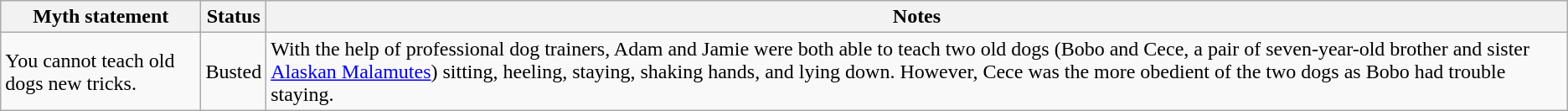<table class="wikitable plainrowheaders">
<tr>
<th>Myth statement</th>
<th>Status</th>
<th>Notes</th>
</tr>
<tr>
<td>You cannot teach old dogs new tricks.</td>
<td><span>Busted</span></td>
<td>With the help of professional dog trainers, Adam and Jamie were both able to teach two old dogs (Bobo and Cece, a pair of seven-year-old brother and sister <a href='#'>Alaskan Malamutes</a>) sitting, heeling, staying, shaking hands, and lying down. However, Cece was the more obedient of the two dogs as Bobo had trouble staying.</td>
</tr>
</table>
